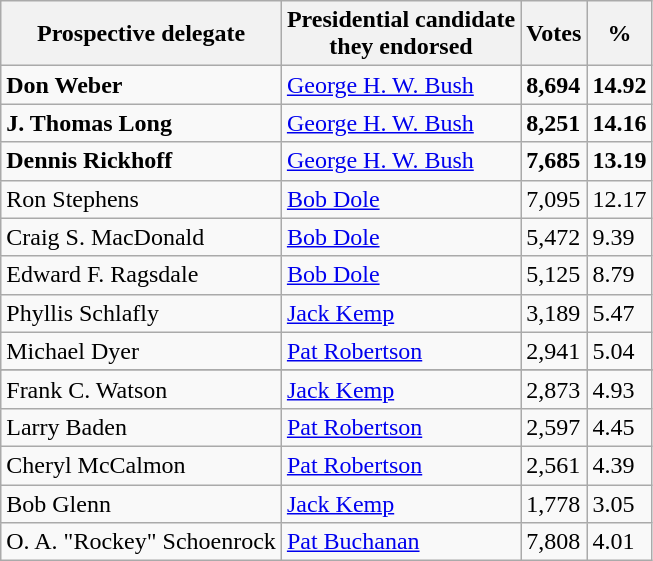<table class="wikitable">
<tr>
<th>Prospective delegate</th>
<th>Presidential candidate<br>they endorsed</th>
<th>Votes</th>
<th>%</th>
</tr>
<tr>
<td><strong>Don Weber</strong></td>
<td><a href='#'>George H. W. Bush</a></td>
<td><strong>8,694</strong></td>
<td><strong>14.92</strong></td>
</tr>
<tr>
<td><strong>J. Thomas Long</strong></td>
<td><a href='#'>George H. W. Bush</a></td>
<td><strong>8,251</strong></td>
<td><strong>14.16</strong></td>
</tr>
<tr>
<td><strong>Dennis Rickhoff</strong></td>
<td><a href='#'>George H. W. Bush</a></td>
<td><strong>7,685</strong></td>
<td><strong>13.19</strong></td>
</tr>
<tr>
<td>Ron Stephens</td>
<td><a href='#'>Bob Dole</a></td>
<td>7,095</td>
<td>12.17</td>
</tr>
<tr>
<td>Craig S. MacDonald</td>
<td><a href='#'>Bob Dole</a></td>
<td>5,472</td>
<td>9.39</td>
</tr>
<tr>
<td>Edward F. Ragsdale</td>
<td><a href='#'>Bob Dole</a></td>
<td>5,125</td>
<td>8.79</td>
</tr>
<tr>
<td>Phyllis Schlafly</td>
<td><a href='#'>Jack Kemp</a></td>
<td>3,189</td>
<td>5.47</td>
</tr>
<tr>
<td>Michael Dyer</td>
<td><a href='#'>Pat Robertson</a></td>
<td>2,941</td>
<td>5.04</td>
</tr>
<tr>
</tr>
<tr>
<td>Frank C. Watson</td>
<td><a href='#'>Jack Kemp</a></td>
<td>2,873</td>
<td>4.93</td>
</tr>
<tr>
<td>Larry Baden</td>
<td><a href='#'>Pat Robertson</a></td>
<td>2,597</td>
<td>4.45</td>
</tr>
<tr>
<td>Cheryl McCalmon</td>
<td><a href='#'>Pat Robertson</a></td>
<td>2,561</td>
<td>4.39</td>
</tr>
<tr>
<td>Bob Glenn</td>
<td><a href='#'>Jack Kemp</a></td>
<td>1,778</td>
<td>3.05</td>
</tr>
<tr>
<td>O. A. "Rockey" Schoenrock</td>
<td><a href='#'>Pat Buchanan</a></td>
<td>7,808</td>
<td>4.01</td>
</tr>
</table>
